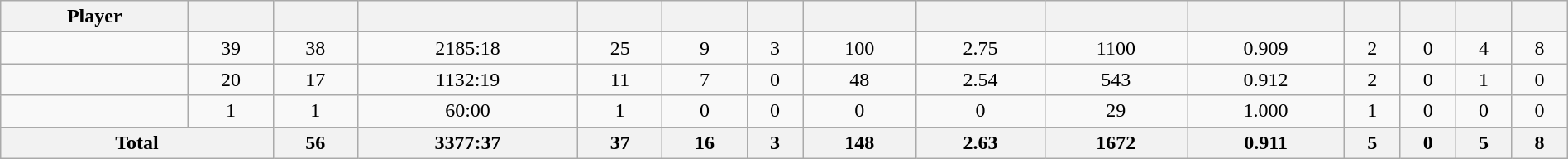<table class="wikitable sortable" style="width:100%; text-align:center;">
<tr>
<th>Player</th>
<th></th>
<th></th>
<th></th>
<th></th>
<th></th>
<th></th>
<th></th>
<th></th>
<th></th>
<th></th>
<th></th>
<th></th>
<th></th>
<th></th>
</tr>
<tr>
<td></td>
<td>39</td>
<td>38</td>
<td>2185:18</td>
<td>25</td>
<td>9</td>
<td>3</td>
<td>100</td>
<td>2.75</td>
<td>1100</td>
<td>0.909</td>
<td>2</td>
<td>0</td>
<td>4</td>
<td>8</td>
</tr>
<tr>
<td></td>
<td>20</td>
<td>17</td>
<td>1132:19</td>
<td>11</td>
<td>7</td>
<td>0</td>
<td>48</td>
<td>2.54</td>
<td>543</td>
<td>0.912</td>
<td>2</td>
<td>0</td>
<td>1</td>
<td>0</td>
</tr>
<tr>
<td></td>
<td>1</td>
<td>1</td>
<td>60:00</td>
<td>1</td>
<td>0</td>
<td>0</td>
<td>0</td>
<td>0</td>
<td>29</td>
<td>1.000</td>
<td>1</td>
<td>0</td>
<td>0</td>
<td>0</td>
</tr>
<tr class="sortbottom">
<th colspan=2>Total</th>
<th>56</th>
<th>3377:37</th>
<th>37</th>
<th>16</th>
<th>3</th>
<th>148</th>
<th>2.63</th>
<th>1672</th>
<th>0.911</th>
<th>5</th>
<th>0</th>
<th>5</th>
<th>8</th>
</tr>
</table>
